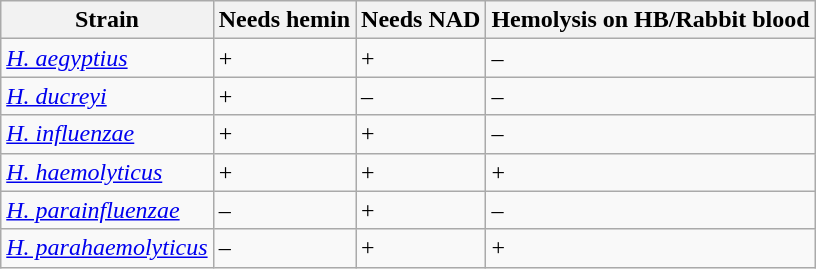<table class="wikitable">
<tr>
<th>Strain</th>
<th>Needs hemin</th>
<th>Needs NAD</th>
<th>Hemolysis on HB/Rabbit blood</th>
</tr>
<tr>
<td><em><a href='#'>H. aegyptius</a></em></td>
<td>+</td>
<td>+</td>
<td>–</td>
</tr>
<tr>
<td><em><a href='#'>H. ducreyi</a></em></td>
<td>+</td>
<td>–</td>
<td>–</td>
</tr>
<tr>
<td><em><a href='#'>H. influenzae</a></em></td>
<td>+</td>
<td>+</td>
<td>–</td>
</tr>
<tr>
<td><em><a href='#'>H. haemolyticus</a></em></td>
<td>+</td>
<td>+</td>
<td>+</td>
</tr>
<tr>
<td><em><a href='#'>H. parainfluenzae</a></em></td>
<td>–</td>
<td>+</td>
<td>–</td>
</tr>
<tr>
<td><em><a href='#'>H. parahaemolyticus</a></em></td>
<td>–</td>
<td>+</td>
<td>+</td>
</tr>
</table>
